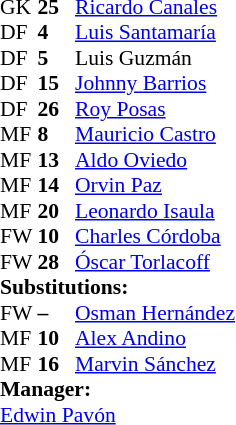<table style = "font-size: 90%" cellspacing = "0" cellpadding = "0">
<tr>
<td colspan = 4></td>
</tr>
<tr>
<th style="width:25px;"></th>
<th style="width:25px;"></th>
</tr>
<tr>
<td>GK</td>
<td><strong>25</strong></td>
<td> <a href='#'>Ricardo Canales</a></td>
<td></td>
<td></td>
</tr>
<tr>
<td>DF</td>
<td><strong>4</strong></td>
<td> <a href='#'>Luis Santamaría</a></td>
</tr>
<tr>
<td>DF</td>
<td><strong>5</strong></td>
<td> Luis Guzmán</td>
<td></td>
<td></td>
</tr>
<tr>
<td>DF</td>
<td><strong>15</strong></td>
<td> <a href='#'>Johnny Barrios</a></td>
</tr>
<tr>
<td>DF</td>
<td><strong>26</strong></td>
<td> <a href='#'>Roy Posas</a></td>
</tr>
<tr>
<td>MF</td>
<td><strong>8</strong></td>
<td> <a href='#'>Mauricio Castro</a></td>
</tr>
<tr>
<td>MF</td>
<td><strong>13</strong></td>
<td> <a href='#'>Aldo Oviedo</a></td>
<td></td>
<td></td>
</tr>
<tr>
<td>MF</td>
<td><strong>14</strong></td>
<td> <a href='#'>Orvin Paz</a></td>
<td></td>
<td></td>
</tr>
<tr>
<td>MF</td>
<td><strong>20</strong></td>
<td> <a href='#'>Leonardo Isaula</a></td>
</tr>
<tr>
<td>FW</td>
<td><strong>10</strong></td>
<td> <a href='#'>Charles Córdoba</a></td>
<td></td>
<td></td>
</tr>
<tr>
<td>FW</td>
<td><strong>28</strong></td>
<td> <a href='#'>Óscar Torlacoff</a></td>
<td></td>
<td></td>
</tr>
<tr>
<td colspan = 3><strong>Substitutions:</strong></td>
</tr>
<tr>
<td>FW</td>
<td><strong>–</strong></td>
<td> <a href='#'>Osman Hernández</a></td>
<td></td>
<td></td>
</tr>
<tr>
<td>MF</td>
<td><strong>10</strong></td>
<td> <a href='#'>Alex Andino</a></td>
<td></td>
<td></td>
</tr>
<tr>
<td>MF</td>
<td><strong>16</strong></td>
<td> <a href='#'>Marvin Sánchez</a></td>
<td></td>
<td></td>
</tr>
<tr>
<td colspan = 3><strong>Manager:</strong></td>
</tr>
<tr>
<td colspan = 3> <a href='#'>Edwin Pavón</a></td>
</tr>
</table>
